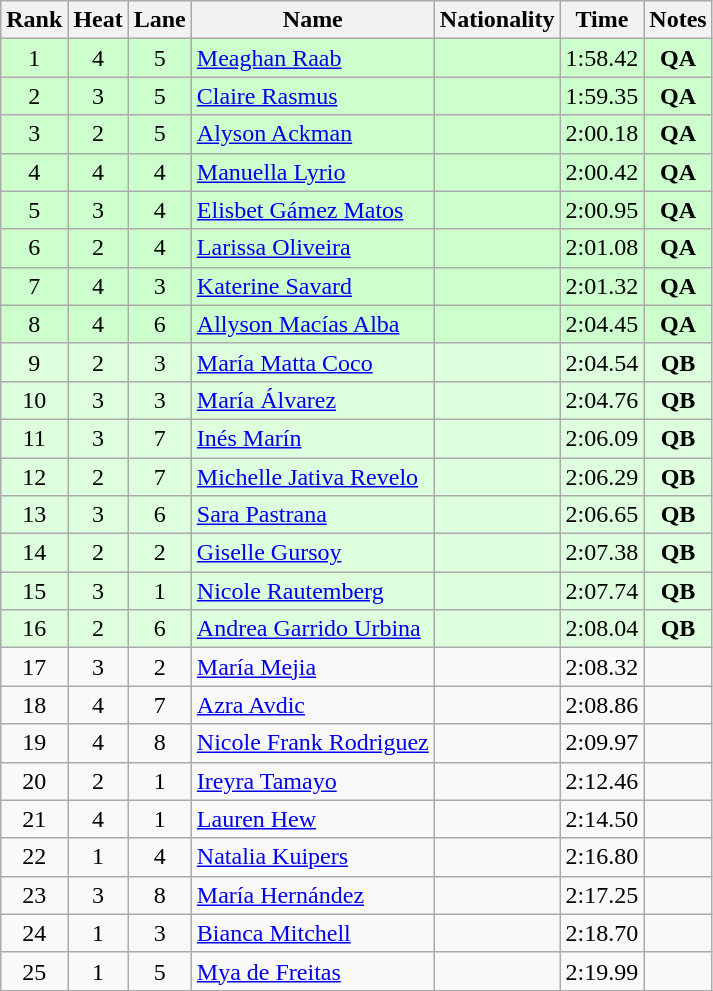<table class="wikitable sortable" style="text-align:center">
<tr>
<th>Rank</th>
<th>Heat</th>
<th>Lane</th>
<th>Name</th>
<th>Nationality</th>
<th>Time</th>
<th>Notes</th>
</tr>
<tr bgcolor=ccffcc>
<td>1</td>
<td>4</td>
<td>5</td>
<td align=left><a href='#'>Meaghan Raab</a></td>
<td align=left></td>
<td>1:58.42</td>
<td><strong>QA</strong></td>
</tr>
<tr bgcolor=ccffcc>
<td>2</td>
<td>3</td>
<td>5</td>
<td align=left><a href='#'>Claire Rasmus</a></td>
<td align=left></td>
<td>1:59.35</td>
<td><strong>QA</strong></td>
</tr>
<tr bgcolor=ccffcc>
<td>3</td>
<td>2</td>
<td>5</td>
<td align=left><a href='#'>Alyson Ackman</a></td>
<td align=left></td>
<td>2:00.18</td>
<td><strong>QA</strong></td>
</tr>
<tr bgcolor=ccffcc>
<td>4</td>
<td>4</td>
<td>4</td>
<td align=left><a href='#'>Manuella Lyrio</a></td>
<td align=left></td>
<td>2:00.42</td>
<td><strong>QA</strong></td>
</tr>
<tr bgcolor=ccffcc>
<td>5</td>
<td>3</td>
<td>4</td>
<td align=left><a href='#'>Elisbet Gámez Matos</a></td>
<td align=left></td>
<td>2:00.95</td>
<td><strong>QA</strong></td>
</tr>
<tr bgcolor=ccffcc>
<td>6</td>
<td>2</td>
<td>4</td>
<td align=left><a href='#'>Larissa Oliveira</a></td>
<td align=left></td>
<td>2:01.08</td>
<td><strong>QA</strong></td>
</tr>
<tr bgcolor=ccffcc>
<td>7</td>
<td>4</td>
<td>3</td>
<td align=left><a href='#'>Katerine Savard</a></td>
<td align=left></td>
<td>2:01.32</td>
<td><strong>QA</strong></td>
</tr>
<tr bgcolor=ccffcc>
<td>8</td>
<td>4</td>
<td>6</td>
<td align=left><a href='#'>Allyson Macías Alba</a></td>
<td align=left></td>
<td>2:04.45</td>
<td><strong>QA</strong></td>
</tr>
<tr bgcolor=ddffdd>
<td>9</td>
<td>2</td>
<td>3</td>
<td align=left><a href='#'>María Matta Coco</a></td>
<td align=left></td>
<td>2:04.54</td>
<td><strong>QB</strong></td>
</tr>
<tr bgcolor=ddffdd>
<td>10</td>
<td>3</td>
<td>3</td>
<td align=left><a href='#'>María Álvarez</a></td>
<td align=left></td>
<td>2:04.76</td>
<td><strong>QB</strong></td>
</tr>
<tr bgcolor=ddffdd>
<td>11</td>
<td>3</td>
<td>7</td>
<td align=left><a href='#'>Inés Marín</a></td>
<td align=left></td>
<td>2:06.09</td>
<td><strong>QB</strong></td>
</tr>
<tr bgcolor=ddffdd>
<td>12</td>
<td>2</td>
<td>7</td>
<td align=left><a href='#'>Michelle Jativa Revelo</a></td>
<td align=left></td>
<td>2:06.29</td>
<td><strong>QB</strong></td>
</tr>
<tr bgcolor=ddffdd>
<td>13</td>
<td>3</td>
<td>6</td>
<td align=left><a href='#'>Sara Pastrana</a></td>
<td align=left></td>
<td>2:06.65</td>
<td><strong>QB</strong></td>
</tr>
<tr bgcolor=ddffdd>
<td>14</td>
<td>2</td>
<td>2</td>
<td align=left><a href='#'>Giselle Gursoy</a></td>
<td align=left></td>
<td>2:07.38</td>
<td><strong>QB</strong></td>
</tr>
<tr bgcolor=ddffdd>
<td>15</td>
<td>3</td>
<td>1</td>
<td align=left><a href='#'>Nicole Rautemberg</a></td>
<td align=left></td>
<td>2:07.74</td>
<td><strong>QB</strong></td>
</tr>
<tr bgcolor=ddffdd>
<td>16</td>
<td>2</td>
<td>6</td>
<td align=left><a href='#'>Andrea Garrido Urbina</a></td>
<td align=left></td>
<td>2:08.04</td>
<td><strong>QB</strong></td>
</tr>
<tr>
<td>17</td>
<td>3</td>
<td>2</td>
<td align=left><a href='#'>María Mejia</a></td>
<td align=left></td>
<td>2:08.32</td>
<td></td>
</tr>
<tr>
<td>18</td>
<td>4</td>
<td>7</td>
<td align=left><a href='#'>Azra Avdic</a></td>
<td align=left></td>
<td>2:08.86</td>
<td></td>
</tr>
<tr>
<td>19</td>
<td>4</td>
<td>8</td>
<td align=left><a href='#'>Nicole Frank Rodriguez</a></td>
<td align=left></td>
<td>2:09.97</td>
<td></td>
</tr>
<tr>
<td>20</td>
<td>2</td>
<td>1</td>
<td align=left><a href='#'>Ireyra Tamayo</a></td>
<td align=left></td>
<td>2:12.46</td>
<td></td>
</tr>
<tr>
<td>21</td>
<td>4</td>
<td>1</td>
<td align=left><a href='#'>Lauren Hew</a></td>
<td align=left></td>
<td>2:14.50</td>
<td></td>
</tr>
<tr>
<td>22</td>
<td>1</td>
<td>4</td>
<td align=left><a href='#'>Natalia Kuipers</a></td>
<td align=left></td>
<td>2:16.80</td>
<td></td>
</tr>
<tr>
<td>23</td>
<td>3</td>
<td>8</td>
<td align=left><a href='#'>María Hernández</a></td>
<td align=left></td>
<td>2:17.25</td>
<td></td>
</tr>
<tr>
<td>24</td>
<td>1</td>
<td>3</td>
<td align=left><a href='#'>Bianca Mitchell</a></td>
<td align=left></td>
<td>2:18.70</td>
<td></td>
</tr>
<tr>
<td>25</td>
<td>1</td>
<td>5</td>
<td align=left><a href='#'>Mya de Freitas</a></td>
<td align=left></td>
<td>2:19.99</td>
<td></td>
</tr>
</table>
